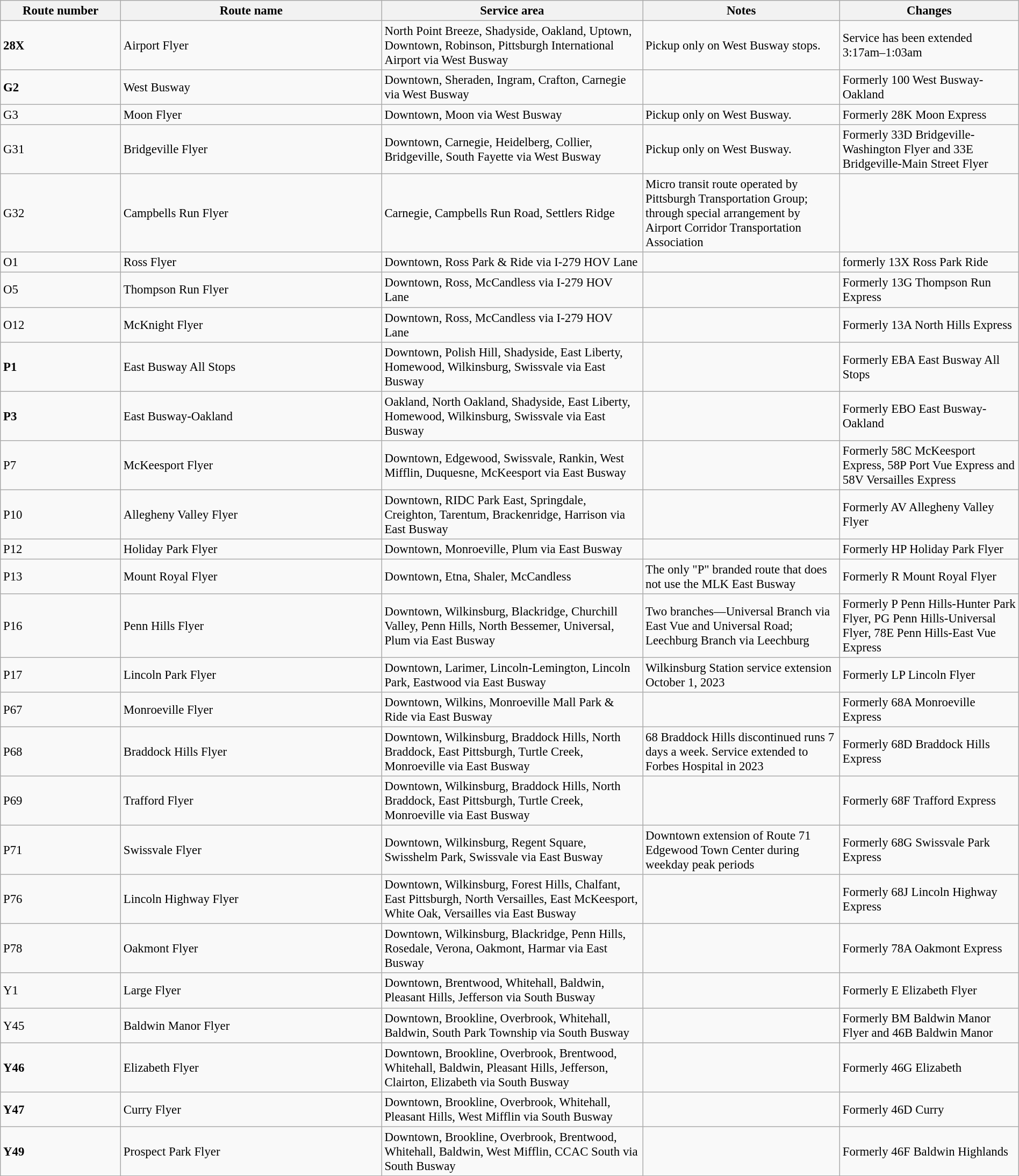<table class="wikitable" width="100%" style="font-size: 0.95em">
<tr>
<th width="40"><strong>Route number</strong></th>
<th width="120"><strong>Route name</strong></th>
<th width="120"><strong>Service area</strong></th>
<th width="60"><strong>Notes</strong></th>
<th width="80"><strong>Changes</strong></th>
</tr>
<tr>
<td><span><strong>28X</strong></span></td>
<td>Airport Flyer</td>
<td>North Point Breeze, Shadyside, Oakland, Uptown, Downtown, Robinson, Pittsburgh International Airport via West Busway</td>
<td>Pickup only on West Busway stops.</td>
<td>Service has been extended 3:17am–1:03am</td>
</tr>
<tr>
<td><span><strong>G2</strong></span></td>
<td>West Busway</td>
<td>Downtown, Sheraden, Ingram, Crafton, Carnegie via West Busway</td>
<td></td>
<td>Formerly 100 West Busway-Oakland</td>
</tr>
<tr>
<td>G3</td>
<td>Moon Flyer</td>
<td>Downtown, Moon via West Busway</td>
<td>Pickup only on West Busway.</td>
<td>Formerly 28K Moon Express</td>
</tr>
<tr>
<td>G31</td>
<td>Bridgeville Flyer</td>
<td>Downtown, Carnegie, Heidelberg, Collier, Bridgeville, South Fayette via West Busway</td>
<td>Pickup only on West Busway.</td>
<td>Formerly 33D Bridgeville-Washington Flyer and 33E Bridgeville-Main Street Flyer</td>
</tr>
<tr>
<td>G32</td>
<td>Campbells Run Flyer</td>
<td>Carnegie, Campbells Run Road, Settlers Ridge</td>
<td>Micro transit route operated by Pittsburgh Transportation Group; through special arrangement by Airport Corridor Transportation Association</td>
<td></td>
</tr>
<tr>
<td>O1</td>
<td>Ross Flyer</td>
<td>Downtown, Ross Park & Ride via I-279 HOV Lane</td>
<td></td>
<td>formerly 13X Ross Park Ride</td>
</tr>
<tr>
<td>O5</td>
<td>Thompson Run Flyer</td>
<td>Downtown, Ross, McCandless via I-279 HOV Lane</td>
<td></td>
<td>Formerly 13G Thompson Run Express</td>
</tr>
<tr>
<td>O12</td>
<td>McKnight Flyer</td>
<td>Downtown, Ross, McCandless via I-279 HOV Lane</td>
<td></td>
<td>Formerly 13A North Hills Express</td>
</tr>
<tr>
<td><span><strong>P1</strong></span></td>
<td>East Busway All Stops</td>
<td>Downtown, Polish Hill, Shadyside, East Liberty, Homewood, Wilkinsburg, Swissvale via East Busway</td>
<td></td>
<td>Formerly EBA East Busway All Stops</td>
</tr>
<tr>
<td><strong>P3</strong></td>
<td>East Busway-Oakland</td>
<td>Oakland, North Oakland, Shadyside, East Liberty, Homewood, Wilkinsburg, Swissvale via East Busway</td>
<td></td>
<td>Formerly EBO East Busway-Oakland</td>
</tr>
<tr>
<td>P7</td>
<td>McKeesport Flyer</td>
<td>Downtown, Edgewood, Swissvale, Rankin, West Mifflin, Duquesne, McKeesport via East Busway</td>
<td></td>
<td>Formerly 58C McKeesport Express, 58P Port Vue Express and 58V Versailles Express</td>
</tr>
<tr>
<td>P10</td>
<td>Allegheny Valley Flyer</td>
<td>Downtown, RIDC Park East, Springdale, Creighton, Tarentum, Brackenridge, Harrison via East Busway</td>
<td></td>
<td>Formerly AV Allegheny Valley Flyer</td>
</tr>
<tr>
<td>P12</td>
<td>Holiday Park Flyer</td>
<td>Downtown, Monroeville, Plum via East Busway</td>
<td></td>
<td>Formerly HP Holiday Park Flyer</td>
</tr>
<tr>
<td>P13</td>
<td>Mount Royal Flyer</td>
<td>Downtown, Etna, Shaler, McCandless</td>
<td>The only "P" branded route that does not use the MLK East Busway</td>
<td>Formerly R Mount Royal Flyer</td>
</tr>
<tr>
<td>P16</td>
<td>Penn Hills Flyer</td>
<td>Downtown, Wilkinsburg, Blackridge, Churchill Valley, Penn Hills, North Bessemer, Universal, Plum via East Busway</td>
<td>Two branches—Universal Branch via East Vue and Universal Road; Leechburg Branch via Leechburg</td>
<td>Formerly P Penn Hills-Hunter Park Flyer, PG Penn Hills-Universal Flyer, 78E Penn Hills-East Vue Express</td>
</tr>
<tr>
<td>P17</td>
<td>Lincoln Park Flyer</td>
<td>Downtown, Larimer, Lincoln-Lemington, Lincoln Park, Eastwood via East Busway</td>
<td>Wilkinsburg Station service extension October 1, 2023</td>
<td>Formerly LP Lincoln Flyer</td>
</tr>
<tr>
<td>P67</td>
<td>Monroeville Flyer</td>
<td>Downtown, Wilkins, Monroeville Mall Park & Ride via East Busway</td>
<td></td>
<td>Formerly 68A Monroeville Express</td>
</tr>
<tr>
<td>P68</td>
<td>Braddock Hills Flyer</td>
<td>Downtown, Wilkinsburg, Braddock Hills, North Braddock, East Pittsburgh, Turtle Creek, Monroeville via East Busway</td>
<td>68 Braddock Hills discontinued runs 7 days a week. Service extended to Forbes Hospital in 2023</td>
<td>Formerly 68D Braddock Hills Express</td>
</tr>
<tr>
<td>P69</td>
<td>Trafford Flyer</td>
<td>Downtown, Wilkinsburg, Braddock Hills, North Braddock, East Pittsburgh, Turtle Creek, Monroeville via East Busway</td>
<td></td>
<td>Formerly 68F Trafford Express</td>
</tr>
<tr>
<td>P71</td>
<td>Swissvale Flyer</td>
<td>Downtown, Wilkinsburg, Regent Square, Swisshelm Park, Swissvale via East Busway</td>
<td>Downtown extension of Route 71 Edgewood Town Center during weekday peak periods</td>
<td>Formerly 68G Swissvale Park Express</td>
</tr>
<tr>
<td>P76</td>
<td>Lincoln Highway Flyer</td>
<td>Downtown, Wilkinsburg, Forest Hills, Chalfant, East Pittsburgh, North Versailles, East McKeesport, White Oak, Versailles via East Busway</td>
<td></td>
<td>Formerly 68J Lincoln Highway Express</td>
</tr>
<tr>
<td>P78</td>
<td>Oakmont Flyer</td>
<td>Downtown, Wilkinsburg, Blackridge, Penn Hills, Rosedale, Verona, Oakmont, Harmar via East Busway</td>
<td></td>
<td>Formerly 78A Oakmont Express</td>
</tr>
<tr>
<td>Y1</td>
<td>Large Flyer</td>
<td>Downtown, Brentwood, Whitehall, Baldwin, Pleasant Hills, Jefferson via South Busway</td>
<td></td>
<td>Formerly E Elizabeth Flyer</td>
</tr>
<tr>
<td>Y45</td>
<td>Baldwin Manor Flyer</td>
<td>Downtown, Brookline, Overbrook, Whitehall, Baldwin, South Park Township via South Busway</td>
<td></td>
<td>Formerly BM Baldwin Manor Flyer and 46B Baldwin Manor</td>
</tr>
<tr>
<td><span><strong>Y46</strong></span></td>
<td>Elizabeth Flyer</td>
<td>Downtown, Brookline, Overbrook, Brentwood, Whitehall, Baldwin, Pleasant Hills, Jefferson, Clairton, Elizabeth via South Busway</td>
<td></td>
<td>Formerly 46G Elizabeth</td>
</tr>
<tr>
<td><span><strong>Y47</strong></span></td>
<td>Curry Flyer</td>
<td>Downtown, Brookline, Overbrook, Whitehall, Pleasant Hills, West Mifflin via South Busway</td>
<td></td>
<td>Formerly 46D Curry</td>
</tr>
<tr>
<td><span><strong>Y49</strong></span></td>
<td>Prospect Park Flyer</td>
<td>Downtown, Brookline, Overbrook, Brentwood, Whitehall, Baldwin, West Mifflin, CCAC South via South Busway</td>
<td></td>
<td>Formerly 46F Baldwin Highlands</td>
</tr>
</table>
